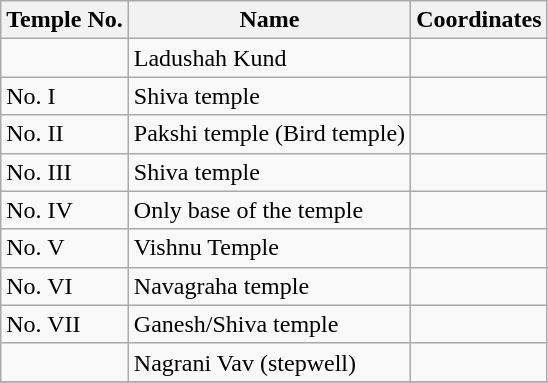<table class="wikitable">
<tr>
<th>Temple No.</th>
<th>Name</th>
<th>Coordinates</th>
</tr>
<tr>
<td></td>
<td>Ladushah Kund</td>
<td></td>
</tr>
<tr>
<td>No. I</td>
<td>Shiva temple</td>
<td></td>
</tr>
<tr>
<td>No. II</td>
<td>Pakshi temple (Bird temple)</td>
<td></td>
</tr>
<tr>
<td>No. III</td>
<td>Shiva temple</td>
<td></td>
</tr>
<tr>
<td>No. IV</td>
<td>Only base of the temple</td>
<td></td>
</tr>
<tr>
<td>No. V</td>
<td>Vishnu Temple</td>
<td></td>
</tr>
<tr>
<td>No. VI</td>
<td>Navagraha temple</td>
<td></td>
</tr>
<tr>
<td>No. VII</td>
<td>Ganesh/Shiva temple</td>
<td></td>
</tr>
<tr>
<td></td>
<td>Nagrani Vav (stepwell)</td>
<td></td>
</tr>
<tr>
</tr>
</table>
